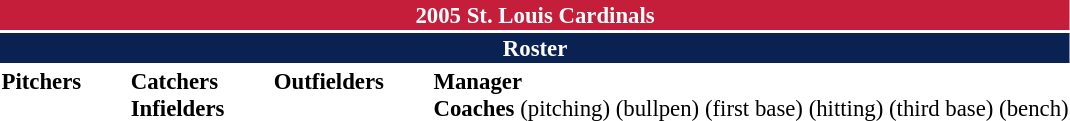<table class="toccolours" style="font-size: 95%;">
<tr>
<th colspan="10" style="background-color: #c41e3a; color: #FFFFFF; text-align: center;">2005 St. Louis Cardinals</th>
</tr>
<tr>
<td colspan="10" style="background-color: #0a2252; color: #FFFFFF; text-align: center;"><strong>Roster</strong></td>
</tr>
<tr>
<td valign="top"><strong>Pitchers</strong><br>


















</td>
<td width="25px"></td>
<td valign="top"><strong>Catchers</strong><br>


<strong>Infielders</strong>







</td>
<td width="25px"></td>
<td valign="top"><strong>Outfielders</strong><br>







</td>
<td width="25px"></td>
<td valign="top"><strong>Manager</strong><br>
<strong>Coaches</strong>
 (pitching)
 (bullpen)
 (first base)
 (hitting)
 (third base)
 (bench)</td>
</tr>
</table>
